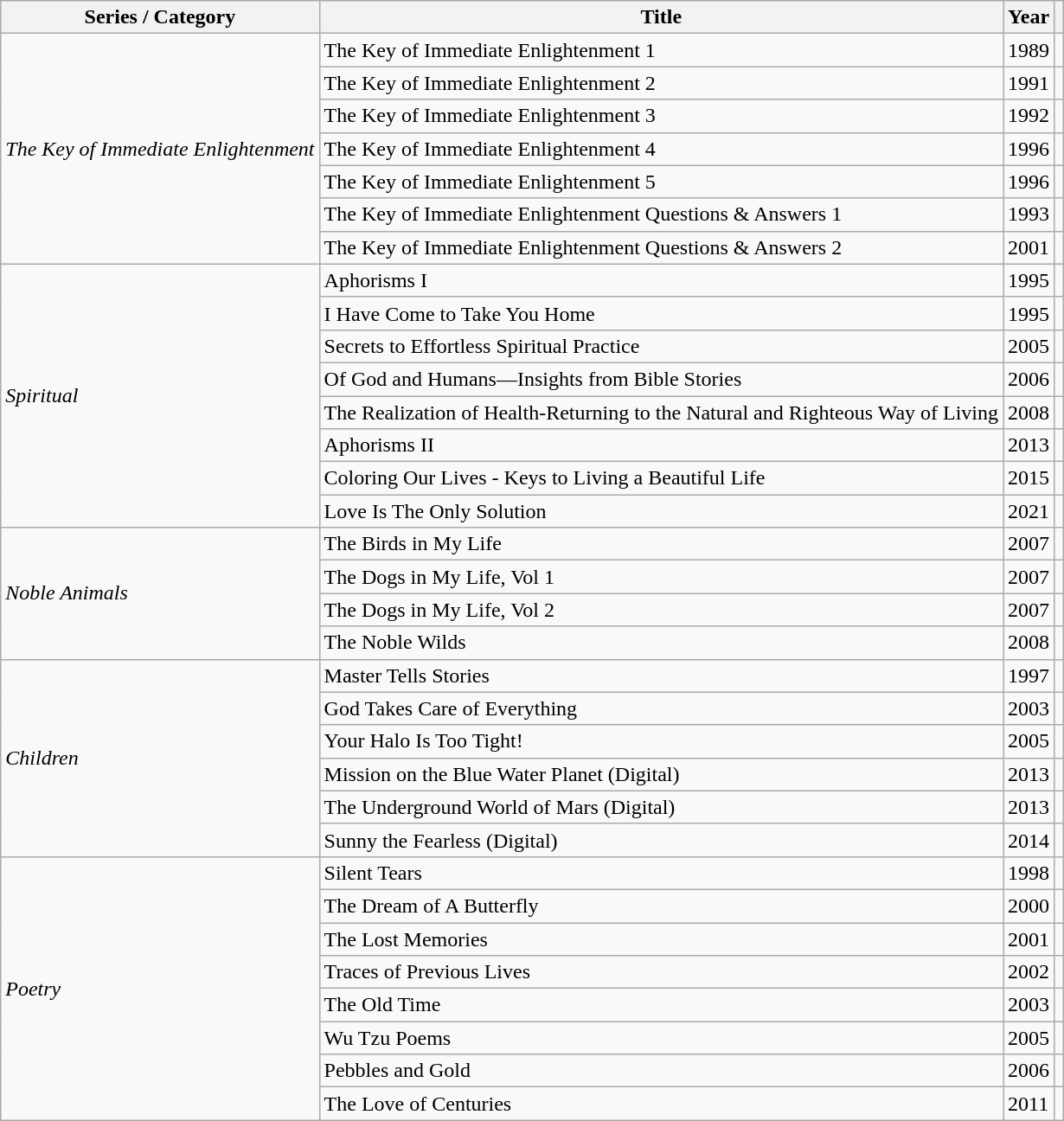<table class="wikitable">
<tr>
<th>Series / Category</th>
<th>Title</th>
<th>Year</th>
<th></th>
</tr>
<tr>
<td rowspan="7"><em>The Key of Immediate Enlightenment</em></td>
<td>The Key of Immediate Enlightenment 1</td>
<td>1989</td>
<td></td>
</tr>
<tr>
<td>The Key of Immediate Enlightenment 2</td>
<td>1991</td>
<td></td>
</tr>
<tr>
<td>The Key of Immediate Enlightenment 3</td>
<td>1992</td>
<td></td>
</tr>
<tr>
<td>The Key of Immediate Enlightenment 4</td>
<td>1996</td>
<td></td>
</tr>
<tr>
<td>The Key of Immediate Enlightenment 5</td>
<td>1996</td>
<td></td>
</tr>
<tr>
<td>The Key of Immediate Enlightenment Questions & Answers 1</td>
<td>1993</td>
<td></td>
</tr>
<tr>
<td>The Key of Immediate Enlightenment Questions & Answers 2</td>
<td>2001</td>
<td></td>
</tr>
<tr>
<td rowspan="8"><em>Spiritual</em></td>
<td>Aphorisms I</td>
<td>1995</td>
<td></td>
</tr>
<tr>
<td>I Have Come to Take You Home</td>
<td>1995</td>
<td></td>
</tr>
<tr>
<td>Secrets to Effortless Spiritual Practice</td>
<td>2005</td>
<td></td>
</tr>
<tr>
<td>Of God and Humans—Insights from Bible Stories</td>
<td>2006</td>
<td></td>
</tr>
<tr>
<td>The Realization of Health-Returning to the Natural and Righteous Way of Living</td>
<td>2008</td>
<td></td>
</tr>
<tr>
<td>Aphorisms II</td>
<td>2013</td>
<td></td>
</tr>
<tr>
<td>Coloring Our Lives - Keys to Living a Beautiful Life</td>
<td>2015</td>
<td></td>
</tr>
<tr>
<td>Love Is The Only Solution</td>
<td>2021</td>
<td></td>
</tr>
<tr>
<td rowspan="4"><em>Noble Animals</em></td>
<td>The Birds in My Life</td>
<td>2007</td>
<td></td>
</tr>
<tr>
<td>The Dogs in My Life, Vol 1</td>
<td>2007</td>
<td></td>
</tr>
<tr>
<td>The Dogs in My Life, Vol 2</td>
<td>2007</td>
<td></td>
</tr>
<tr>
<td>The Noble Wilds</td>
<td>2008</td>
<td></td>
</tr>
<tr>
<td rowspan="6"><em>Children</em></td>
<td>Master Tells Stories</td>
<td>1997</td>
<td></td>
</tr>
<tr>
<td>God Takes Care of Everything</td>
<td>2003</td>
<td></td>
</tr>
<tr>
<td>Your Halo Is Too Tight!</td>
<td>2005</td>
<td></td>
</tr>
<tr>
<td>Mission on the Blue Water Planet (Digital)</td>
<td>2013</td>
<td></td>
</tr>
<tr>
<td>The Underground World of Mars (Digital)</td>
<td>2013</td>
<td></td>
</tr>
<tr>
<td>Sunny the Fearless (Digital)</td>
<td>2014</td>
<td></td>
</tr>
<tr>
<td rowspan="8"><em>Poetry</em></td>
<td>Silent Tears</td>
<td>1998</td>
<td></td>
</tr>
<tr>
<td>The Dream of A Butterfly</td>
<td>2000</td>
<td></td>
</tr>
<tr>
<td>The Lost Memories</td>
<td>2001</td>
<td></td>
</tr>
<tr>
<td>Traces of Previous Lives</td>
<td>2002</td>
<td></td>
</tr>
<tr>
<td>The Old Time</td>
<td>2003</td>
<td></td>
</tr>
<tr>
<td>Wu Tzu Poems</td>
<td>2005</td>
<td></td>
</tr>
<tr>
<td>Pebbles and Gold</td>
<td>2006</td>
<td></td>
</tr>
<tr>
<td>The Love of Centuries</td>
<td>2011</td>
<td></td>
</tr>
</table>
